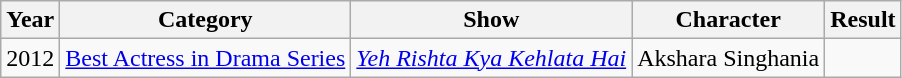<table class="wikitable sortable">
<tr>
<th>Year</th>
<th>Category</th>
<th>Show</th>
<th>Character</th>
<th>Result</th>
</tr>
<tr>
<td>2012</td>
<td><a href='#'>Best Actress in Drama Series</a></td>
<td><em><a href='#'>Yeh Rishta Kya Kehlata Hai</a></em></td>
<td>Akshara Singhania</td>
<td></td>
</tr>
</table>
